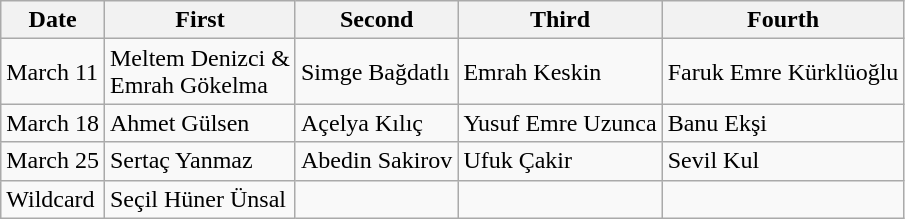<table class="wikitable">
<tr>
<th>Date</th>
<th>First</th>
<th>Second</th>
<th>Third</th>
<th>Fourth</th>
</tr>
<tr>
<td>March 11</td>
<td>Meltem Denizci &<br>Emrah Gökelma</td>
<td>Simge Bağdatlı</td>
<td>Emrah Keskin</td>
<td>Faruk Emre Kürklüoğlu</td>
</tr>
<tr>
<td>March 18</td>
<td>Ahmet Gülsen</td>
<td>Açelya Kılıç</td>
<td>Yusuf Emre Uzunca</td>
<td>Banu Ekşi</td>
</tr>
<tr>
<td>March 25</td>
<td>Sertaç Yanmaz</td>
<td>Abedin Sakirov</td>
<td>Ufuk Çakir</td>
<td>Sevil Kul</td>
</tr>
<tr>
<td>Wildcard</td>
<td>Seçil Hüner Ünsal</td>
<td></td>
<td></td>
<td></td>
</tr>
</table>
